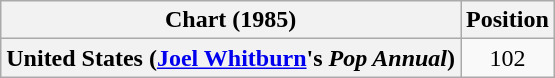<table class="wikitable plainrowheaders">
<tr>
<th>Chart (1985)</th>
<th>Position</th>
</tr>
<tr>
<th scope="row">United States (<a href='#'>Joel Whitburn</a>'s <em>Pop Annual</em>)</th>
<td style="text-align:center;">102</td>
</tr>
</table>
